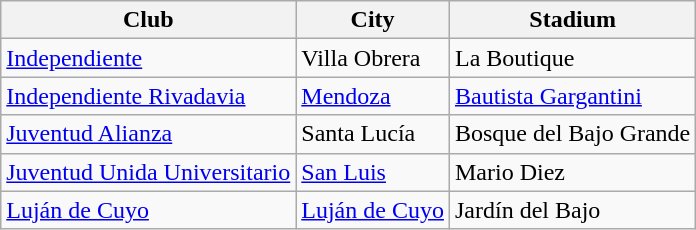<table class="wikitable sortable">
<tr>
<th>Club</th>
<th>City</th>
<th>Stadium</th>
</tr>
<tr>
<td> <a href='#'>Independiente</a></td>
<td>Villa Obrera</td>
<td>La Boutique</td>
</tr>
<tr>
<td> <a href='#'>Independiente Rivadavia</a></td>
<td><a href='#'>Mendoza</a></td>
<td><a href='#'>Bautista Gargantini</a></td>
</tr>
<tr>
<td> <a href='#'>Juventud Alianza</a></td>
<td>Santa Lucía</td>
<td>Bosque del Bajo Grande</td>
</tr>
<tr>
<td> <a href='#'>Juventud Unida Universitario</a></td>
<td><a href='#'>San Luis</a></td>
<td>Mario Diez</td>
</tr>
<tr>
<td> <a href='#'>Luján de Cuyo</a></td>
<td><a href='#'>Luján de Cuyo</a></td>
<td>Jardín del Bajo</td>
</tr>
</table>
